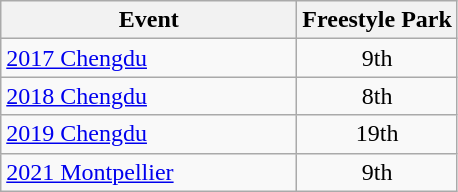<table class="wikitable" style="text-align: center;">
<tr ">
<th style="width:190px;">Event</th>
<th>Freestyle Park</th>
</tr>
<tr>
<td align=left> <a href='#'>2017 Chengdu</a></td>
<td>9th</td>
</tr>
<tr>
<td align=left> <a href='#'>2018 Chengdu</a></td>
<td>8th</td>
</tr>
<tr>
<td align=left> <a href='#'>2019 Chengdu</a></td>
<td>19th</td>
</tr>
<tr>
<td align=left> <a href='#'>2021 Montpellier</a></td>
<td>9th</td>
</tr>
</table>
